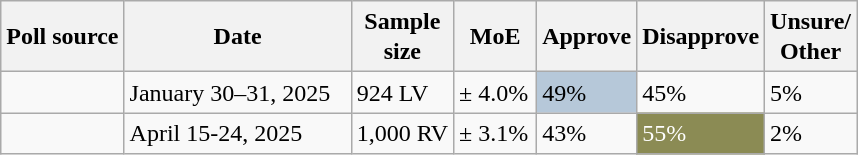<table class="wikitable sortable mw-datatable defaultcenter col1left col2left col3left sticky-table-head sticky-table-col1" style="line-height:20px;">
<tr>
<th>Poll source</th>
<th style=width:9em;>Date</th>
<th>Sample<br>size</th>
<th style=width:3em;>MoE</th>
<th>Approve</th>
<th>Disapprove</th>
<th>Unsure/<br>Other</th>
</tr>
<tr>
<td></td>
<td>January 30–31, 2025</td>
<td>924 LV</td>
<td>± 4.0%</td>
<td style="background:#B6C8D9;">49%</td>
<td>45%</td>
<td>5%</td>
</tr>
<tr>
<td></td>
<td>April 15-24, 2025</td>
<td>1,000 RV</td>
<td>± 3.1%</td>
<td>43%</td>
<td style="background:#8B8B54; color: white">55%</td>
<td>2%</td>
</tr>
</table>
